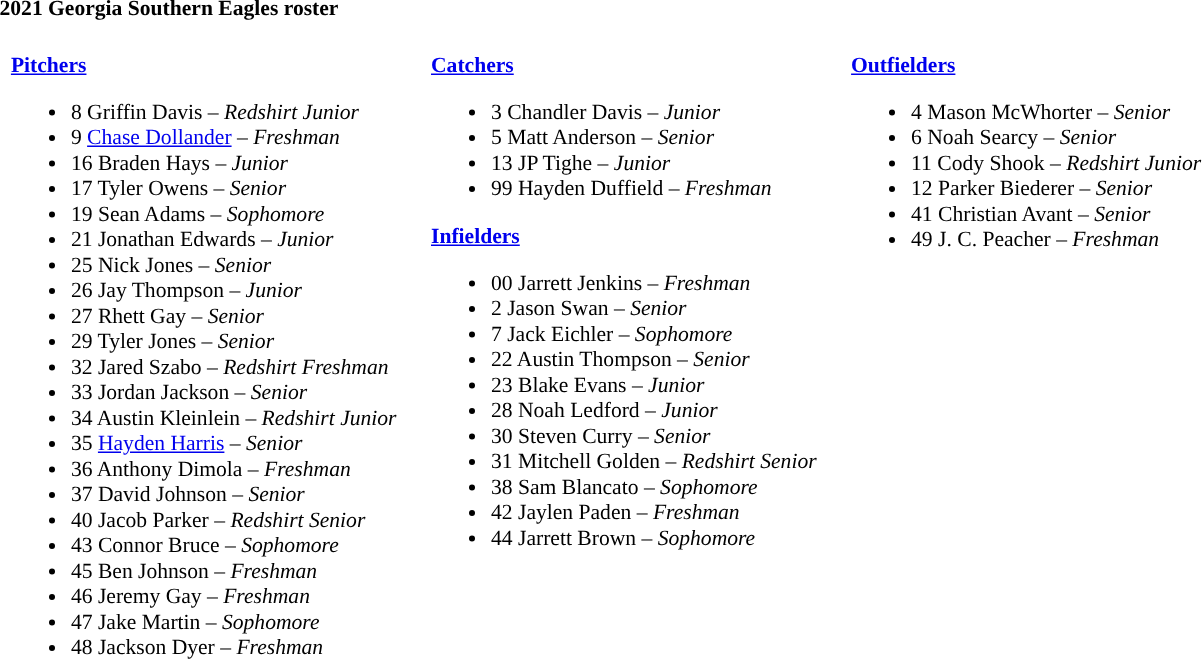<table class="toccolours" style="text-align: left; font-size:90%;">
<tr>
<th colspan="9">2021 Georgia Southern Eagles roster</th>
</tr>
<tr>
<td width="03"> </td>
<td valign="top"><br><strong><a href='#'>Pitchers</a></strong><ul><li>8 Griffin Davis – <em>Redshirt Junior</em></li><li>9 <a href='#'>Chase Dollander</a> – <em>Freshman</em></li><li>16 Braden Hays – <em>Junior</em></li><li>17 Tyler Owens – <em>Senior</em></li><li>19 Sean Adams – <em>Sophomore</em></li><li>21 Jonathan Edwards – <em>Junior</em></li><li>25 Nick Jones – <em>Senior</em></li><li>26 Jay Thompson – <em>Junior</em></li><li>27 Rhett Gay – <em>Senior</em></li><li>29 Tyler Jones – <em>Senior</em></li><li>32 Jared Szabo – <em>Redshirt Freshman</em></li><li>33 Jordan Jackson – <em>Senior</em></li><li>34 Austin Kleinlein – <em>Redshirt Junior</em></li><li>35 <a href='#'>Hayden Harris</a> – <em>Senior</em></li><li>36 Anthony Dimola – <em>Freshman</em></li><li>37 David Johnson – <em>Senior</em></li><li>40 Jacob Parker – <em>Redshirt Senior</em></li><li>43 Connor Bruce – <em>Sophomore</em></li><li>45 Ben Johnson – <em>Freshman</em></li><li>46 Jeremy Gay – <em>Freshman</em></li><li>47 Jake Martin – <em>Sophomore</em></li><li>48 Jackson Dyer – <em>Freshman</em></li></ul></td>
<td width="15"> </td>
<td valign="top"><br><strong><a href='#'>Catchers</a></strong><ul><li>3 Chandler Davis – <em>Junior</em></li><li>5 Matt Anderson – <em>Senior</em></li><li>13 JP Tighe – <em>Junior</em></li><li>99 Hayden Duffield – <em>Freshman</em></li></ul><strong><a href='#'>Infielders</a></strong><ul><li>00 Jarrett Jenkins – <em>Freshman</em></li><li>2 Jason Swan – <em>Senior</em></li><li>7 Jack Eichler – <em>Sophomore</em></li><li>22 Austin Thompson – <em>Senior</em></li><li>23 Blake Evans – <em>Junior</em></li><li>28 Noah Ledford – <em>Junior</em></li><li>30 Steven Curry – <em>Senior</em></li><li>31 Mitchell Golden – <em>Redshirt Senior</em></li><li>38 Sam Blancato – <em>Sophomore</em></li><li>42 Jaylen Paden – <em>Freshman</em></li><li>44 Jarrett Brown – <em>Sophomore</em></li></ul></td>
<td width="15"> </td>
<td valign="top"><br><strong><a href='#'>Outfielders</a></strong><ul><li>4 Mason McWhorter – <em>Senior</em></li><li>6 Noah Searcy – <em>Senior</em></li><li>11 Cody Shook – <em>Redshirt Junior</em></li><li>12 Parker Biederer – <em>Senior</em></li><li>41 Christian Avant – <em>Senior</em></li><li>49 J. C. Peacher – <em>Freshman</em></li></ul></td>
</tr>
</table>
